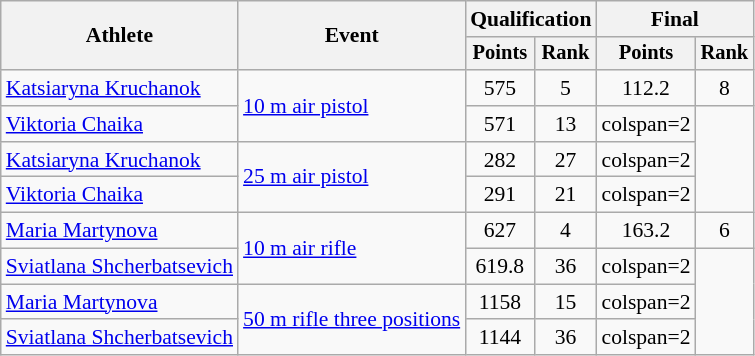<table class="wikitable" style="text-align:center; font-size:90%">
<tr>
<th rowspan=2>Athlete</th>
<th rowspan=2>Event</th>
<th colspan=2>Qualification</th>
<th colspan=2>Final</th>
</tr>
<tr style="font-size:95%">
<th>Points</th>
<th>Rank</th>
<th>Points</th>
<th>Rank</th>
</tr>
<tr>
<td align=left><a href='#'>Katsiaryna Kruchanok</a></td>
<td align=left rowspan=2><a href='#'>10 m air pistol</a></td>
<td>575</td>
<td>5</td>
<td>112.2</td>
<td>8</td>
</tr>
<tr>
<td align=left><a href='#'>Viktoria Chaika</a></td>
<td>571</td>
<td>13</td>
<td>colspan=2 </td>
</tr>
<tr>
<td align=left><a href='#'>Katsiaryna Kruchanok</a></td>
<td align=left rowspan=2><a href='#'>25 m air pistol</a></td>
<td>282</td>
<td>27</td>
<td>colspan=2 </td>
</tr>
<tr>
<td align=left><a href='#'>Viktoria Chaika</a></td>
<td>291</td>
<td>21</td>
<td>colspan=2 </td>
</tr>
<tr>
<td align=left><a href='#'>Maria Martynova</a></td>
<td align=left rowspan=2><a href='#'>10 m air rifle</a></td>
<td>627</td>
<td>4</td>
<td>163.2</td>
<td>6</td>
</tr>
<tr>
<td align=left><a href='#'>Sviatlana Shcherbatsevich</a></td>
<td>619.8</td>
<td>36</td>
<td>colspan=2 </td>
</tr>
<tr>
<td align=left><a href='#'>Maria Martynova</a></td>
<td align=left rowspan=2><a href='#'>50 m rifle three positions</a></td>
<td>1158</td>
<td>15</td>
<td>colspan=2 </td>
</tr>
<tr>
<td align=left><a href='#'>Sviatlana Shcherbatsevich</a></td>
<td>1144</td>
<td>36</td>
<td>colspan=2 </td>
</tr>
</table>
